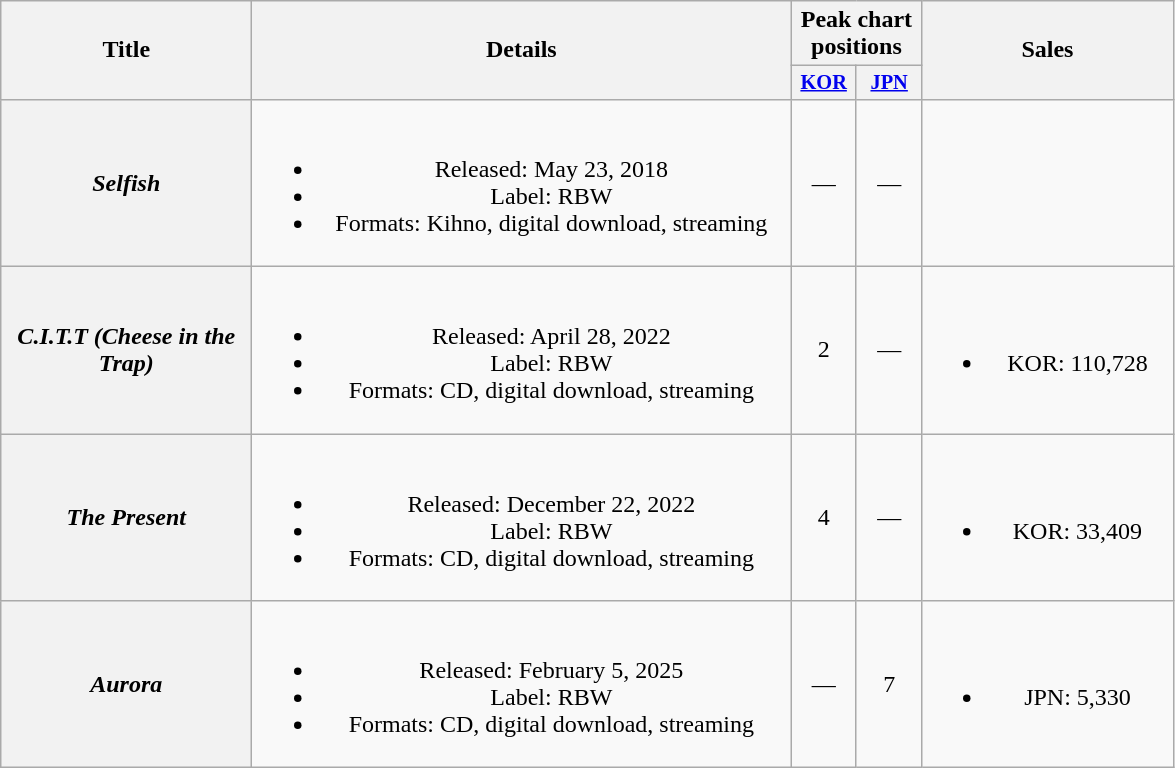<table class="wikitable plainrowheaders" style="text-align:center">
<tr>
<th rowspan="2" style="width:10em">Title</th>
<th rowspan="2" style="width:22em">Details</th>
<th colspan="2" scope="col" style="width:5em">Peak chart positions</th>
<th rowspan="2" style="width:10em">Sales</th>
</tr>
<tr>
<th scope="col" style="width:2.5em;font-size:85%"><a href='#'>KOR</a><br></th>
<th scope="col" style="width:2.5em;font-size:85%"><a href='#'>JPN</a><br></th>
</tr>
<tr>
<th scope="row"><em>Selfish</em></th>
<td><br><ul><li>Released: May 23, 2018</li><li>Label: RBW</li><li>Formats: Kihno, digital download, streaming</li></ul></td>
<td>—</td>
<td>—</td>
<td></td>
</tr>
<tr>
<th scope="row"><em>C.I.T.T (Cheese in the Trap)</em></th>
<td><br><ul><li>Released: April 28, 2022</li><li>Label: RBW</li><li>Formats: CD, digital download, streaming</li></ul></td>
<td>2</td>
<td>—</td>
<td><br><ul><li>KOR: 110,728</li></ul></td>
</tr>
<tr>
<th scope="row"><em>The Present</em></th>
<td><br><ul><li>Released: December 22, 2022</li><li>Label: RBW</li><li>Formats: CD, digital download, streaming</li></ul></td>
<td>4</td>
<td>—</td>
<td><br><ul><li>KOR: 33,409</li></ul></td>
</tr>
<tr>
<th scope="row"><em>Aurora</em></th>
<td><br><ul><li>Released: February 5, 2025</li><li>Label: RBW</li><li>Formats: CD, digital download, streaming</li></ul></td>
<td>—</td>
<td>7</td>
<td><br><ul><li>JPN: 5,330</li></ul></td>
</tr>
</table>
